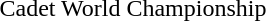<table>
<tr>
<td>Cadet World Championship</td>
<td><br></td>
<td><br></td>
<td><br></td>
</tr>
<tr>
</tr>
</table>
